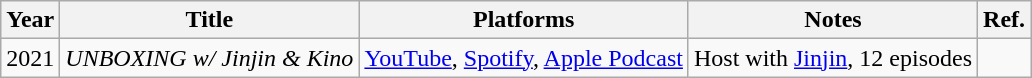<table class="wikitable">
<tr>
<th>Year</th>
<th>Title</th>
<th>Platforms</th>
<th>Notes</th>
<th>Ref.</th>
</tr>
<tr>
<td>2021</td>
<td><em>UNBOXING w/ Jinjin & Kino</em></td>
<td><a href='#'>YouTube</a>, <a href='#'>Spotify</a>, <a href='#'>Apple Podcast</a></td>
<td>Host with <a href='#'>Jinjin</a>, 12 episodes</td>
<td></td>
</tr>
</table>
